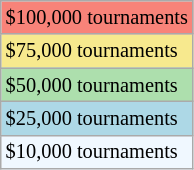<table class="wikitable" style="font-size:85%;">
<tr bgcolor="#F88379">
<td>$100,000 tournaments</td>
</tr>
<tr bgcolor="#F7E98E">
<td>$75,000 tournaments</td>
</tr>
<tr bgcolor="#ADDFAD">
<td>$50,000 tournaments</td>
</tr>
<tr bgcolor="lightblue">
<td>$25,000 tournaments</td>
</tr>
<tr bgcolor="#f0f8ff">
<td>$10,000 tournaments</td>
</tr>
</table>
